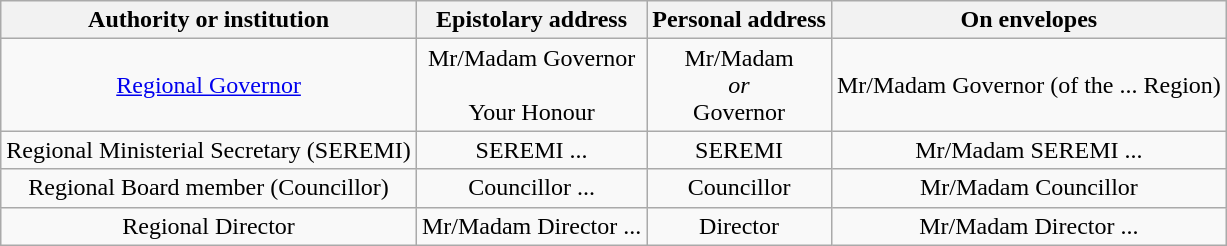<table class="wikitable" style="text-align: center">
<tr>
<th>Authority or institution</th>
<th>Epistolary address</th>
<th>Personal address</th>
<th>On envelopes</th>
</tr>
<tr>
<td><a href='#'>Regional Governor</a></td>
<td>Mr/Madam Governor<br><br>Your Honour</td>
<td>Mr/Madam<br><em>or</em><br>Governor</td>
<td>Mr/Madam Governor (of the ... Region)</td>
</tr>
<tr>
<td>Regional Ministerial Secretary (SEREMI)</td>
<td>SEREMI ...</td>
<td>SEREMI</td>
<td>Mr/Madam SEREMI ...</td>
</tr>
<tr>
<td>Regional Board member (Councillor)</td>
<td>Councillor ...</td>
<td>Councillor</td>
<td>Mr/Madam Councillor</td>
</tr>
<tr>
<td>Regional Director</td>
<td>Mr/Madam Director ...</td>
<td>Director</td>
<td>Mr/Madam Director ...</td>
</tr>
</table>
